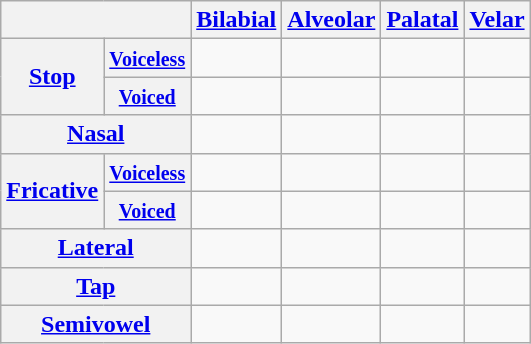<table class="wikitable" style="text-align: center;">
<tr>
<th colspan="2"></th>
<th><a href='#'>Bilabial</a></th>
<th><a href='#'>Alveolar</a></th>
<th><a href='#'>Palatal</a></th>
<th><a href='#'>Velar</a></th>
</tr>
<tr>
<th rowspan="2"><a href='#'>Stop</a></th>
<th><small><a href='#'>Voiceless</a></small></th>
<td></td>
<td></td>
<td></td>
<td></td>
</tr>
<tr>
<th><small><a href='#'>Voiced</a></small></th>
<td></td>
<td></td>
<td></td>
<td></td>
</tr>
<tr>
<th colspan="2"><a href='#'>Nasal</a></th>
<td></td>
<td></td>
<td></td>
<td></td>
</tr>
<tr>
<th rowspan="2"><a href='#'>Fricative</a></th>
<th><small><a href='#'>Voiceless</a></small></th>
<td></td>
<td></td>
<td></td>
<td></td>
</tr>
<tr>
<th><small><a href='#'>Voiced</a></small></th>
<td></td>
<td></td>
<td></td>
<td></td>
</tr>
<tr>
<th colspan="2"><a href='#'>Lateral</a></th>
<td></td>
<td></td>
<td></td>
<td></td>
</tr>
<tr>
<th colspan="2"><a href='#'>Tap</a></th>
<td></td>
<td></td>
<td></td>
<td></td>
</tr>
<tr>
<th colspan="2"><a href='#'>Semivowel</a></th>
<td></td>
<td></td>
<td></td>
<td></td>
</tr>
</table>
